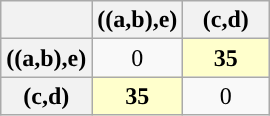<table class="wikitable" style="text-align: center;">
<tr>
<th style="width: 50px;"></th>
<th style="width: 50px;">((a,b),e)</th>
<th style="width: 50px;">(c,d)</th>
</tr>
<tr>
<th>((a,b),e)</th>
<td>0</td>
<td style=background:#ffffcc;><strong>35</strong></td>
</tr>
<tr>
<th>(c,d)</th>
<td style=background:#ffffcc;><strong>35</strong></td>
<td>0</td>
</tr>
</table>
